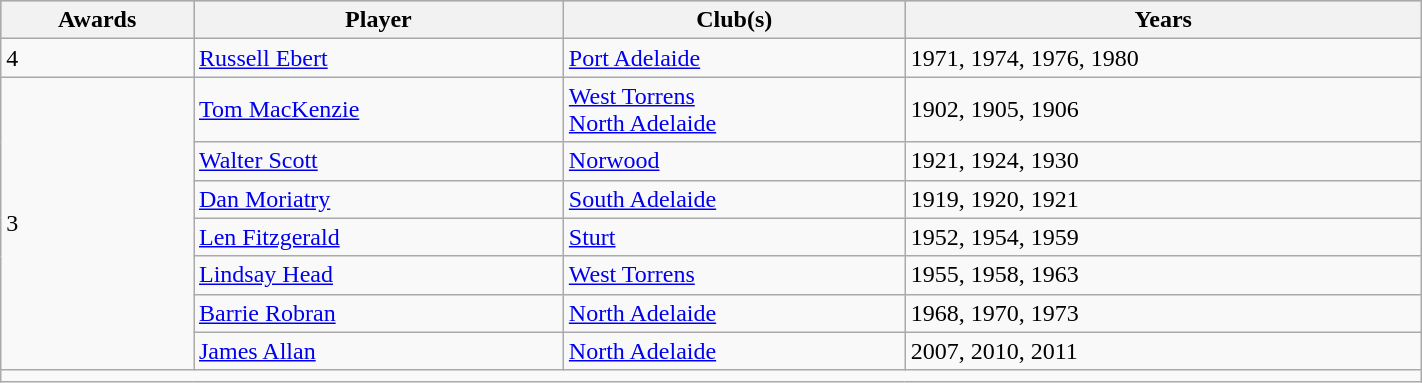<table class="wikitable" style="width:75%;">
<tr style="background:#87cefa;">
<th>Awards</th>
<th>Player</th>
<th>Club(s)</th>
<th>Years</th>
</tr>
<tr>
<td>4</td>
<td><a href='#'>Russell Ebert</a></td>
<td><a href='#'>Port Adelaide</a></td>
<td>1971, 1974, 1976, 1980</td>
</tr>
<tr>
<td rowspan="7">3</td>
<td><a href='#'>Tom MacKenzie</a></td>
<td><a href='#'>West Torrens</a><br><a href='#'>North Adelaide</a></td>
<td>1902, 1905, 1906</td>
</tr>
<tr>
<td><a href='#'>Walter Scott</a></td>
<td><a href='#'>Norwood</a></td>
<td>1921, 1924, 1930</td>
</tr>
<tr>
<td><a href='#'>Dan Moriatry</a></td>
<td><a href='#'>South Adelaide</a></td>
<td>1919, 1920, 1921</td>
</tr>
<tr>
<td><a href='#'>Len Fitzgerald</a></td>
<td><a href='#'>Sturt</a></td>
<td>1952, 1954, 1959</td>
</tr>
<tr>
<td><a href='#'>Lindsay Head</a></td>
<td><a href='#'>West Torrens</a></td>
<td>1955, 1958, 1963</td>
</tr>
<tr>
<td><a href='#'>Barrie Robran</a></td>
<td><a href='#'>North Adelaide</a></td>
<td>1968, 1970, 1973</td>
</tr>
<tr>
<td><a href='#'>James Allan</a></td>
<td><a href='#'>North Adelaide</a></td>
<td>2007, 2010, 2011</td>
</tr>
<tr>
<td colspan=5></td>
</tr>
</table>
